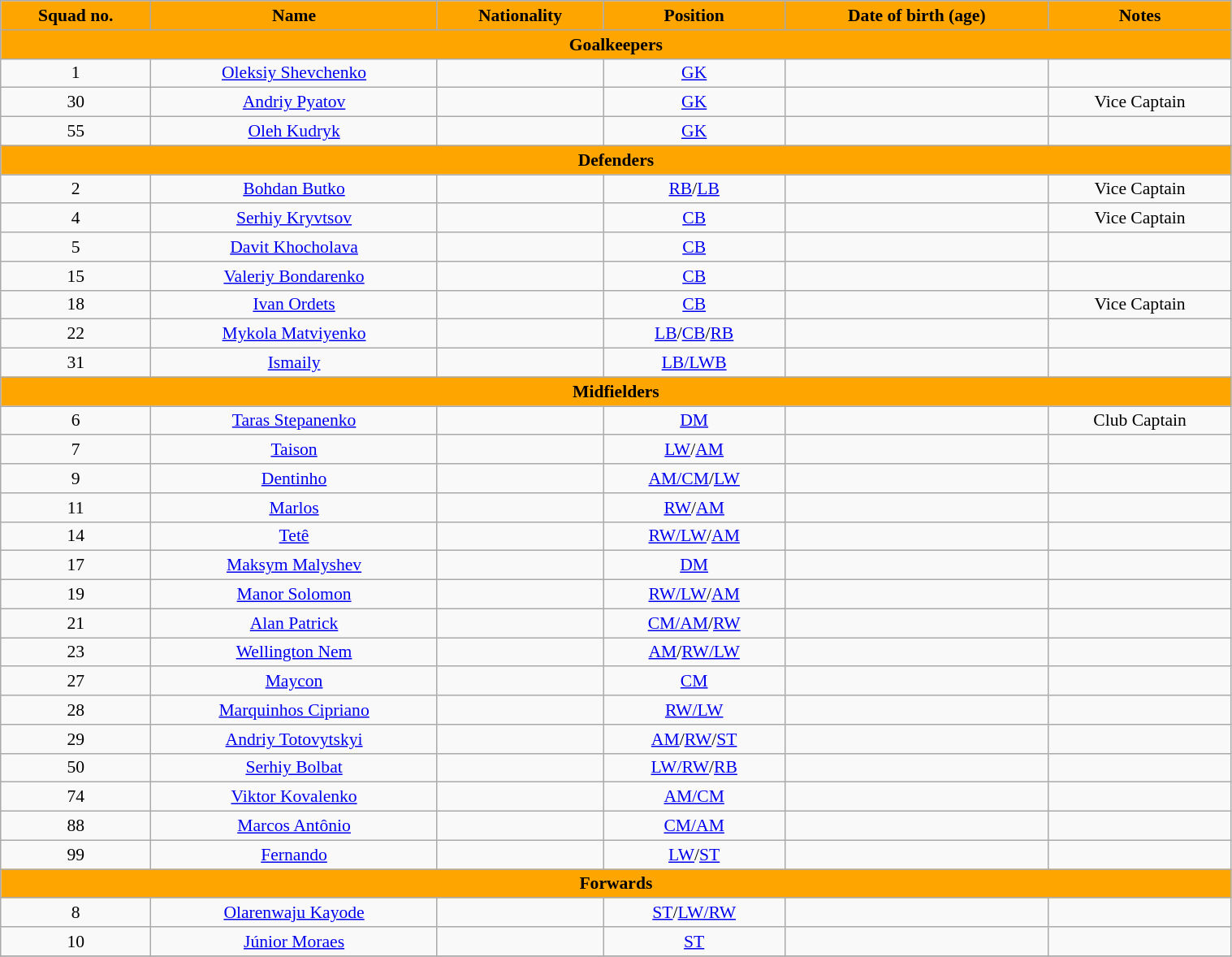<table class="wikitable" style="text-align:center; font-size:90%; width:80%">
<tr>
<th style="background:orange; color#000000; text-align:center">Squad no.</th>
<th style="background:orange; color#000000; text-align:center">Name</th>
<th style="background:orange; color#000000; text-align:center">Nationality</th>
<th style="background:orange; color#000000; text-align:center">Position</th>
<th style="background:orange; color#000000; text-align:center">Date of birth (age)</th>
<th style="background:orange; color#000000; text-align:center">Notes</th>
</tr>
<tr>
<th colspan="6" style="background:orange; color#000000; text-align:center">Goalkeepers</th>
</tr>
<tr>
<td>1</td>
<td><a href='#'>Oleksiy Shevchenko</a></td>
<td></td>
<td><a href='#'>GK</a></td>
<td></td>
<td></td>
</tr>
<tr>
<td>30</td>
<td><a href='#'>Andriy Pyatov</a></td>
<td></td>
<td><a href='#'>GK</a></td>
<td></td>
<td>Vice Captain</td>
</tr>
<tr>
<td>55</td>
<td><a href='#'>Oleh Kudryk</a></td>
<td></td>
<td><a href='#'>GK</a></td>
<td></td>
<td></td>
</tr>
<tr>
<th colspan="6" style="background:orange; color#000000; text-align:center">Defenders</th>
</tr>
<tr>
<td>2</td>
<td><a href='#'>Bohdan Butko</a></td>
<td></td>
<td><a href='#'>RB</a>/<a href='#'>LB</a></td>
<td></td>
<td>Vice Captain</td>
</tr>
<tr>
<td>4</td>
<td><a href='#'>Serhiy Kryvtsov</a></td>
<td></td>
<td><a href='#'>CB</a></td>
<td></td>
<td>Vice Captain</td>
</tr>
<tr>
<td>5</td>
<td><a href='#'>Davit Khocholava</a></td>
<td></td>
<td><a href='#'>CB</a></td>
<td></td>
<td></td>
</tr>
<tr>
<td>15</td>
<td><a href='#'>Valeriy Bondarenko</a></td>
<td></td>
<td><a href='#'>CB</a></td>
<td></td>
<td></td>
</tr>
<tr>
<td>18</td>
<td><a href='#'>Ivan Ordets</a></td>
<td></td>
<td><a href='#'>CB</a></td>
<td></td>
<td>Vice Captain</td>
</tr>
<tr>
<td>22</td>
<td><a href='#'>Mykola Matviyenko</a></td>
<td></td>
<td><a href='#'>LB</a>/<a href='#'>CB</a>/<a href='#'>RB</a></td>
<td></td>
<td></td>
</tr>
<tr>
<td>31</td>
<td><a href='#'>Ismaily</a></td>
<td></td>
<td><a href='#'>LB/LWB</a></td>
<td></td>
<td></td>
</tr>
<tr>
<th colspan="6" style="background:orange; color#000000; text-align:center">Midfielders</th>
</tr>
<tr>
<td>6</td>
<td><a href='#'>Taras Stepanenko</a></td>
<td></td>
<td><a href='#'>DM</a></td>
<td></td>
<td>Club Captain</td>
</tr>
<tr>
<td>7</td>
<td><a href='#'>Taison</a></td>
<td></td>
<td><a href='#'>LW</a>/<a href='#'>AM</a></td>
<td></td>
<td></td>
</tr>
<tr>
<td>9</td>
<td><a href='#'>Dentinho</a></td>
<td></td>
<td><a href='#'>AM/CM</a>/<a href='#'>LW</a></td>
<td></td>
<td></td>
</tr>
<tr>
<td>11</td>
<td><a href='#'>Marlos</a></td>
<td></td>
<td><a href='#'>RW</a>/<a href='#'>AM</a></td>
<td></td>
<td></td>
</tr>
<tr>
<td>14</td>
<td><a href='#'>Tetê</a></td>
<td></td>
<td><a href='#'>RW/LW</a>/<a href='#'>AM</a></td>
<td></td>
<td></td>
</tr>
<tr>
<td>17</td>
<td><a href='#'>Maksym Malyshev</a></td>
<td></td>
<td><a href='#'>DM</a></td>
<td></td>
<td></td>
</tr>
<tr>
<td>19</td>
<td><a href='#'>Manor Solomon</a></td>
<td></td>
<td><a href='#'>RW/LW</a>/<a href='#'>AM</a></td>
<td></td>
<td></td>
</tr>
<tr>
<td>21</td>
<td><a href='#'>Alan Patrick</a></td>
<td></td>
<td><a href='#'>CM/AM</a>/<a href='#'>RW</a></td>
<td></td>
<td></td>
</tr>
<tr>
<td>23</td>
<td><a href='#'>Wellington Nem</a></td>
<td></td>
<td><a href='#'>AM</a>/<a href='#'>RW/LW</a></td>
<td></td>
<td></td>
</tr>
<tr>
<td>27</td>
<td><a href='#'>Maycon</a></td>
<td></td>
<td><a href='#'>CM</a></td>
<td></td>
<td></td>
</tr>
<tr>
<td>28</td>
<td><a href='#'>Marquinhos Cipriano</a></td>
<td></td>
<td><a href='#'>RW/LW</a></td>
<td></td>
<td></td>
</tr>
<tr>
<td>29</td>
<td><a href='#'>Andriy Totovytskyi</a></td>
<td></td>
<td><a href='#'>AM</a>/<a href='#'>RW</a>/<a href='#'>ST</a></td>
<td></td>
<td></td>
</tr>
<tr>
<td>50</td>
<td><a href='#'>Serhiy Bolbat</a></td>
<td></td>
<td><a href='#'>LW/RW</a>/<a href='#'>RB</a></td>
<td></td>
<td></td>
</tr>
<tr>
<td>74</td>
<td><a href='#'>Viktor Kovalenko</a></td>
<td></td>
<td><a href='#'>AM/CM</a></td>
<td></td>
<td></td>
</tr>
<tr>
<td>88</td>
<td><a href='#'>Marcos Antônio</a></td>
<td></td>
<td><a href='#'>CM/AM</a></td>
<td></td>
<td></td>
</tr>
<tr>
<td>99</td>
<td><a href='#'>Fernando</a></td>
<td></td>
<td><a href='#'>LW</a>/<a href='#'>ST</a></td>
<td></td>
<td></td>
</tr>
<tr>
<th colspan="7" style="background:orange; color#000000; text-align:center">Forwards</th>
</tr>
<tr>
<td>8</td>
<td><a href='#'>Olarenwaju Kayode</a></td>
<td></td>
<td><a href='#'>ST</a>/<a href='#'>LW/RW</a></td>
<td></td>
<td></td>
</tr>
<tr>
<td>10</td>
<td><a href='#'>Júnior Moraes</a></td>
<td></td>
<td><a href='#'>ST</a></td>
<td></td>
<td></td>
</tr>
<tr>
</tr>
</table>
